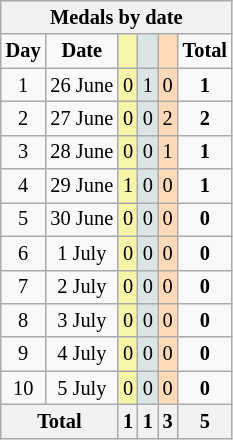<table class="wikitable" style="font-size:85%; text-align:center;">
<tr style="background:#efefef;">
<th colspan=6><strong>Medals by date</strong></th>
</tr>
<tr>
<td><strong>Day</strong></td>
<td><strong>Date</strong></td>
<td style="background:#F7F6A8;"></td>
<td style="background:#DCE5E5;"></td>
<td style="background:#FFDAB9;"></td>
<td><strong>Total</strong></td>
</tr>
<tr>
<td>1</td>
<td>26 June</td>
<td style="background:#F7F6A8;">0</td>
<td style="background:#DCE5E5;">1</td>
<td style="background:#FFDAB9;">0</td>
<td><strong>1</strong></td>
</tr>
<tr>
<td>2</td>
<td>27 June</td>
<td style="background:#F7F6A8;">0</td>
<td style="background:#DCE5E5;">0</td>
<td style="background:#FFDAB9;">2</td>
<td><strong>2</strong></td>
</tr>
<tr>
<td>3</td>
<td>28 June</td>
<td style="background:#F7F6A8;">0</td>
<td style="background:#DCE5E5;">0</td>
<td style="background:#FFDAB9;">1</td>
<td><strong>1</strong></td>
</tr>
<tr>
<td>4</td>
<td>29 June</td>
<td style="background:#F7F6A8;">1</td>
<td style="background:#DCE5E5;">0</td>
<td style="background:#FFDAB9;">0</td>
<td><strong>1</strong></td>
</tr>
<tr>
<td>5</td>
<td>30 June</td>
<td style="background:#F7F6A8;">0</td>
<td style="background:#DCE5E5;">0</td>
<td style="background:#FFDAB9;">0</td>
<td><strong>0</strong></td>
</tr>
<tr>
<td>6</td>
<td>1 July</td>
<td style="background:#F7F6A8;">0</td>
<td style="background:#DCE5E5;">0</td>
<td style="background:#FFDAB9;">0</td>
<td><strong>0</strong></td>
</tr>
<tr>
<td>7</td>
<td>2 July</td>
<td style="background:#F7F6A8;">0</td>
<td style="background:#DCE5E5;">0</td>
<td style="background:#FFDAB9;">0</td>
<td><strong>0</strong></td>
</tr>
<tr>
<td>8</td>
<td>3 July</td>
<td style="background:#F7F6A8;">0</td>
<td style="background:#DCE5E5;">0</td>
<td style="background:#FFDAB9;">0</td>
<td><strong>0</strong></td>
</tr>
<tr>
<td>9</td>
<td>4 July</td>
<td style="background:#F7F6A8;">0</td>
<td style="background:#DCE5E5;">0</td>
<td style="background:#FFDAB9;">0</td>
<td><strong>0</strong></td>
</tr>
<tr>
<td>10</td>
<td>5 July</td>
<td style="background:#F7F6A8;">0</td>
<td style="background:#DCE5E5;">0</td>
<td style="background:#FFDAB9;">0</td>
<td><strong>0</strong></td>
</tr>
<tr>
<th colspan="2">Total</th>
<th>1</th>
<th>1</th>
<th>3</th>
<th>5</th>
</tr>
</table>
